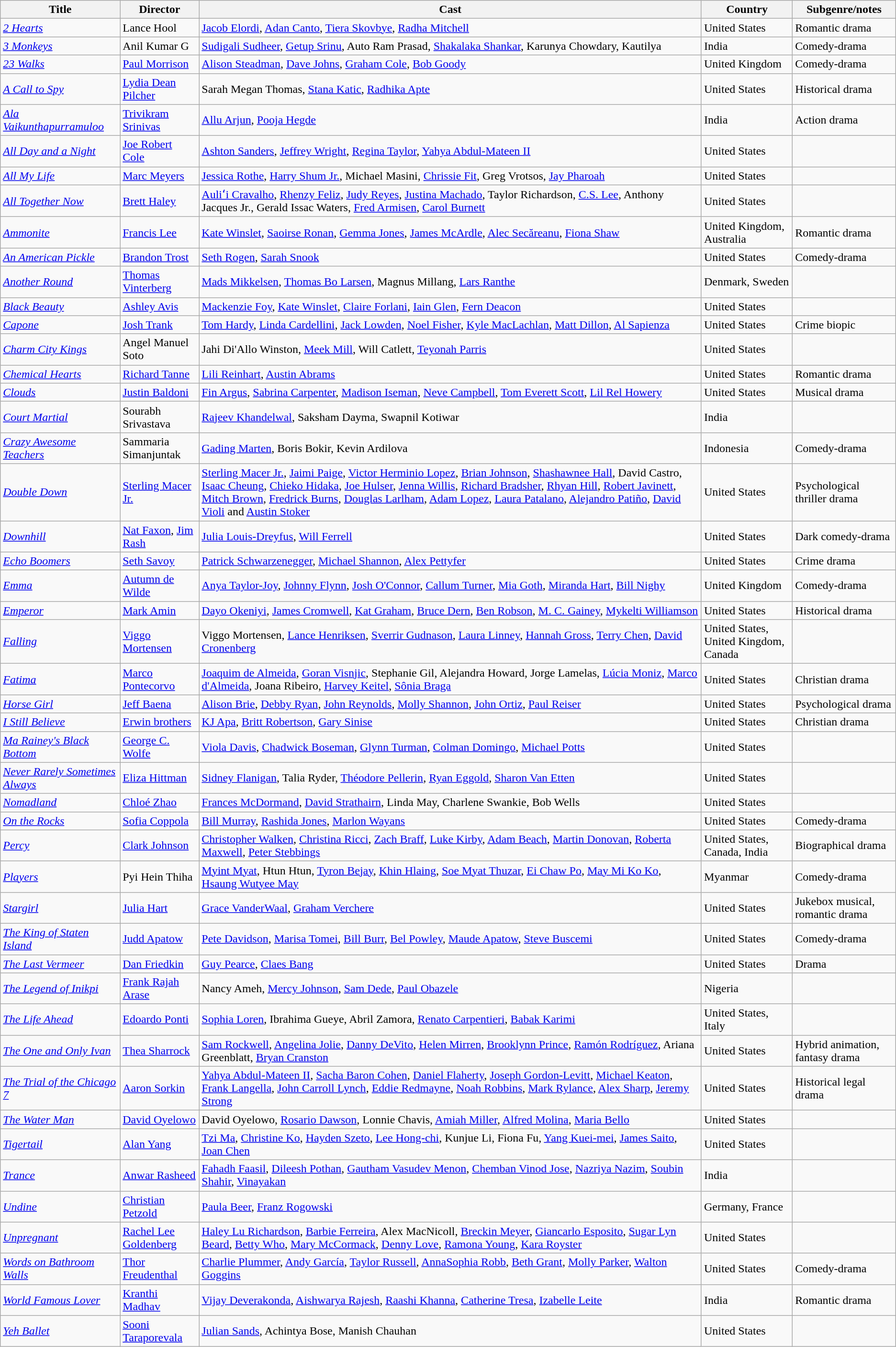<table class="wikitable sortable">
<tr>
<th>Title</th>
<th>Director</th>
<th>Cast</th>
<th>Country</th>
<th>Subgenre/notes</th>
</tr>
<tr>
<td><em><a href='#'>2 Hearts</a></em></td>
<td>Lance Hool</td>
<td><a href='#'>Jacob Elordi</a>, <a href='#'>Adan Canto</a>, <a href='#'>Tiera Skovbye</a>, <a href='#'>Radha Mitchell</a></td>
<td>United States</td>
<td>Romantic drama</td>
</tr>
<tr>
<td><em><a href='#'>3 Monkeys</a></em></td>
<td>Anil Kumar G</td>
<td><a href='#'>Sudigali Sudheer</a>, <a href='#'>Getup Srinu</a>, Auto Ram Prasad, <a href='#'>Shakalaka Shankar</a>, Karunya Chowdary, Kautilya</td>
<td>India</td>
<td>Comedy-drama</td>
</tr>
<tr>
<td><em><a href='#'>23 Walks</a></em></td>
<td><a href='#'>Paul Morrison</a></td>
<td><a href='#'>Alison Steadman</a>, <a href='#'>Dave Johns</a>, <a href='#'>Graham Cole</a>, <a href='#'>Bob Goody</a></td>
<td>United Kingdom</td>
<td>Comedy-drama</td>
</tr>
<tr>
<td><em><a href='#'>A Call to Spy</a></em></td>
<td><a href='#'>Lydia Dean Pilcher</a></td>
<td>Sarah Megan Thomas, <a href='#'>Stana Katic</a>, <a href='#'>Radhika Apte</a></td>
<td>United States</td>
<td>Historical drama</td>
</tr>
<tr>
<td><em><a href='#'>Ala Vaikunthapurramuloo</a></em></td>
<td><a href='#'>Trivikram Srinivas</a></td>
<td><a href='#'>Allu Arjun</a>, <a href='#'>Pooja Hegde</a></td>
<td>India</td>
<td>Action drama</td>
</tr>
<tr>
<td><em><a href='#'>All Day and a Night</a></em></td>
<td><a href='#'>Joe Robert Cole</a></td>
<td><a href='#'>Ashton Sanders</a>, <a href='#'>Jeffrey Wright</a>, <a href='#'>Regina Taylor</a>, <a href='#'>Yahya Abdul-Mateen II</a></td>
<td>United States</td>
<td></td>
</tr>
<tr>
<td><em><a href='#'>All My Life</a></em></td>
<td><a href='#'>Marc Meyers</a></td>
<td><a href='#'>Jessica Rothe</a>, <a href='#'>Harry Shum Jr.</a>, Michael Masini, <a href='#'>Chrissie Fit</a>, Greg Vrotsos, <a href='#'>Jay Pharoah</a></td>
<td>United States</td>
<td></td>
</tr>
<tr>
<td><em><a href='#'>All Together Now</a></em></td>
<td><a href='#'>Brett Haley</a></td>
<td><a href='#'>Auliʻi Cravalho</a>, <a href='#'>Rhenzy Feliz</a>, <a href='#'>Judy Reyes</a>, <a href='#'>Justina Machado</a>, Taylor Richardson, <a href='#'>C.S. Lee</a>, Anthony Jacques Jr., Gerald Issac Waters, <a href='#'>Fred Armisen</a>, <a href='#'>Carol Burnett</a></td>
<td>United States</td>
<td></td>
</tr>
<tr>
<td><em><a href='#'>Ammonite</a></em></td>
<td><a href='#'>Francis Lee</a></td>
<td><a href='#'>Kate Winslet</a>, <a href='#'>Saoirse Ronan</a>, <a href='#'>Gemma Jones</a>, <a href='#'>James McArdle</a>, <a href='#'>Alec Secăreanu</a>, <a href='#'>Fiona Shaw</a></td>
<td>United Kingdom, Australia</td>
<td>Romantic drama</td>
</tr>
<tr>
<td><em><a href='#'>An American Pickle</a></em></td>
<td><a href='#'>Brandon Trost</a></td>
<td><a href='#'>Seth Rogen</a>, <a href='#'>Sarah Snook</a></td>
<td>United States</td>
<td>Comedy-drama</td>
</tr>
<tr>
<td><em><a href='#'>Another Round</a></em></td>
<td><a href='#'>Thomas Vinterberg</a></td>
<td><a href='#'>Mads Mikkelsen</a>, <a href='#'>Thomas Bo Larsen</a>, Magnus Millang, <a href='#'>Lars Ranthe</a></td>
<td>Denmark, Sweden</td>
<td></td>
</tr>
<tr>
<td><em><a href='#'>Black Beauty</a></em></td>
<td><a href='#'>Ashley Avis</a></td>
<td><a href='#'>Mackenzie Foy</a>, <a href='#'>Kate Winslet</a>, <a href='#'>Claire Forlani</a>, <a href='#'>Iain Glen</a>, <a href='#'>Fern Deacon</a></td>
<td>United States</td>
<td></td>
</tr>
<tr>
<td><em><a href='#'>Capone</a></em></td>
<td><a href='#'>Josh Trank</a></td>
<td><a href='#'>Tom Hardy</a>, <a href='#'>Linda Cardellini</a>, <a href='#'>Jack Lowden</a>, <a href='#'>Noel Fisher</a>, <a href='#'>Kyle MacLachlan</a>, <a href='#'>Matt Dillon</a>, <a href='#'>Al Sapienza</a></td>
<td>United States</td>
<td>Crime biopic</td>
</tr>
<tr>
<td><em><a href='#'>Charm City Kings</a></em></td>
<td>Angel Manuel Soto</td>
<td>Jahi Di'Allo Winston, <a href='#'>Meek Mill</a>, Will Catlett, <a href='#'>Teyonah Parris</a></td>
<td>United States</td>
<td></td>
</tr>
<tr>
<td><em><a href='#'>Chemical Hearts</a></em></td>
<td><a href='#'>Richard Tanne</a></td>
<td><a href='#'>Lili Reinhart</a>, <a href='#'>Austin Abrams</a></td>
<td>United States</td>
<td>Romantic drama</td>
</tr>
<tr>
<td><em><a href='#'>Clouds</a></em></td>
<td><a href='#'>Justin Baldoni</a></td>
<td><a href='#'>Fin Argus</a>, <a href='#'>Sabrina Carpenter</a>, <a href='#'>Madison Iseman</a>, <a href='#'>Neve Campbell</a>, <a href='#'>Tom Everett Scott</a>, <a href='#'>Lil Rel Howery</a></td>
<td>United States</td>
<td>Musical drama</td>
</tr>
<tr>
<td><em><a href='#'>Court Martial</a></em></td>
<td>Sourabh Srivastava</td>
<td><a href='#'>Rajeev Khandelwal</a>, Saksham Dayma, Swapnil Kotiwar</td>
<td>India</td>
<td></td>
</tr>
<tr>
<td><em><a href='#'>Crazy Awesome Teachers</a></em></td>
<td>Sammaria Simanjuntak</td>
<td><a href='#'>Gading Marten</a>, Boris Bokir, Kevin Ardilova</td>
<td>Indonesia</td>
<td>Comedy-drama</td>
</tr>
<tr>
<td><em><a href='#'>Double Down</a></em></td>
<td><a href='#'>Sterling Macer Jr.</a></td>
<td><a href='#'>Sterling Macer Jr.</a>, <a href='#'>Jaimi Paige</a>, <a href='#'>Victor Herminio Lopez</a>, <a href='#'>Brian Johnson</a>, <a href='#'>Shashawnee Hall</a>, David Castro, <a href='#'>Isaac Cheung</a>, <a href='#'>Chieko Hidaka</a>, <a href='#'>Joe Hulser</a>, <a href='#'>Jenna Willis</a>, <a href='#'>Richard Bradsher</a>, <a href='#'>Rhyan Hill</a>, <a href='#'>Robert Javinett</a>, <a href='#'>Mitch Brown</a>, <a href='#'>Fredrick Burns</a>, <a href='#'>Douglas Larlham</a>, <a href='#'>Adam Lopez</a>, <a href='#'>Laura Patalano</a>, <a href='#'>Alejandro Patiño</a>, <a href='#'>David Violi</a> and <a href='#'>Austin Stoker</a></td>
<td>United States</td>
<td>Psychological thriller drama</td>
</tr>
<tr>
<td><em><a href='#'>Downhill</a></em></td>
<td><a href='#'>Nat Faxon</a>, <a href='#'>Jim Rash</a></td>
<td><a href='#'>Julia Louis-Dreyfus</a>, <a href='#'>Will Ferrell</a></td>
<td>United States</td>
<td>Dark comedy-drama</td>
</tr>
<tr>
<td><em><a href='#'>Echo Boomers</a></em></td>
<td><a href='#'>Seth Savoy</a></td>
<td><a href='#'>Patrick Schwarzenegger</a>, <a href='#'>Michael Shannon</a>, <a href='#'>Alex Pettyfer</a></td>
<td>United States</td>
<td>Crime drama</td>
</tr>
<tr>
<td><em><a href='#'>Emma</a></em></td>
<td><a href='#'>Autumn de Wilde</a></td>
<td><a href='#'>Anya Taylor-Joy</a>, <a href='#'>Johnny Flynn</a>, <a href='#'>Josh O'Connor</a>, <a href='#'>Callum Turner</a>, <a href='#'>Mia Goth</a>, <a href='#'>Miranda Hart</a>, <a href='#'>Bill Nighy</a></td>
<td>United Kingdom</td>
<td>Comedy-drama</td>
</tr>
<tr>
<td><em><a href='#'>Emperor</a></em></td>
<td><a href='#'>Mark Amin</a></td>
<td><a href='#'>Dayo Okeniyi</a>, <a href='#'>James Cromwell</a>, <a href='#'>Kat Graham</a>, <a href='#'>Bruce Dern</a>, <a href='#'>Ben Robson</a>, <a href='#'>M. C. Gainey</a>, <a href='#'>Mykelti Williamson</a></td>
<td>United States</td>
<td>Historical drama</td>
</tr>
<tr>
<td><em><a href='#'>Falling</a></em></td>
<td><a href='#'>Viggo Mortensen</a></td>
<td>Viggo Mortensen, <a href='#'>Lance Henriksen</a>, <a href='#'>Sverrir Gudnason</a>, <a href='#'>Laura Linney</a>, <a href='#'>Hannah Gross</a>, <a href='#'>Terry Chen</a>, <a href='#'>David Cronenberg</a></td>
<td>United States, United Kingdom, Canada</td>
<td></td>
</tr>
<tr>
<td><em><a href='#'>Fatima</a></em></td>
<td><a href='#'>Marco Pontecorvo</a></td>
<td><a href='#'>Joaquim de Almeida</a>, <a href='#'>Goran Visnjic</a>, Stephanie Gil, Alejandra Howard, Jorge Lamelas, <a href='#'>Lúcia Moniz</a>, <a href='#'>Marco d'Almeida</a>, Joana Ribeiro, <a href='#'>Harvey Keitel</a>, <a href='#'>Sônia Braga</a></td>
<td>United States</td>
<td>Christian drama</td>
</tr>
<tr>
<td><em><a href='#'>Horse Girl</a></em></td>
<td><a href='#'>Jeff Baena</a></td>
<td><a href='#'>Alison Brie</a>, <a href='#'>Debby Ryan</a>, <a href='#'>John Reynolds</a>, <a href='#'>Molly Shannon</a>, <a href='#'>John Ortiz</a>, <a href='#'>Paul Reiser</a></td>
<td>United States</td>
<td>Psychological drama</td>
</tr>
<tr>
<td><em><a href='#'>I Still Believe</a></em></td>
<td><a href='#'>Erwin brothers</a></td>
<td><a href='#'>KJ Apa</a>, <a href='#'>Britt Robertson</a>, <a href='#'>Gary Sinise</a></td>
<td>United States</td>
<td>Christian drama</td>
</tr>
<tr>
<td><em><a href='#'>Ma Rainey's Black Bottom</a></em></td>
<td><a href='#'>George C. Wolfe</a></td>
<td><a href='#'>Viola Davis</a>, <a href='#'>Chadwick Boseman</a>, <a href='#'>Glynn Turman</a>, <a href='#'>Colman Domingo</a>, <a href='#'>Michael Potts</a></td>
<td>United States</td>
<td></td>
</tr>
<tr>
<td><em><a href='#'>Never Rarely Sometimes Always</a></em></td>
<td><a href='#'>Eliza Hittman</a></td>
<td><a href='#'>Sidney Flanigan</a>, Talia Ryder, <a href='#'>Théodore Pellerin</a>, <a href='#'>Ryan Eggold</a>, <a href='#'>Sharon Van Etten</a></td>
<td>United States</td>
<td></td>
</tr>
<tr>
<td><em><a href='#'>Nomadland</a></em></td>
<td><a href='#'>Chloé Zhao</a></td>
<td><a href='#'>Frances McDormand</a>, <a href='#'>David Strathairn</a>, Linda May, Charlene Swankie, Bob Wells</td>
<td>United States</td>
<td></td>
</tr>
<tr>
<td><em><a href='#'>On the Rocks</a></em></td>
<td><a href='#'>Sofia Coppola</a></td>
<td><a href='#'>Bill Murray</a>, <a href='#'>Rashida Jones</a>, <a href='#'>Marlon Wayans</a></td>
<td>United States</td>
<td>Comedy-drama</td>
</tr>
<tr>
<td><em><a href='#'>Percy</a></em></td>
<td><a href='#'>Clark Johnson</a></td>
<td><a href='#'>Christopher Walken</a>, <a href='#'>Christina Ricci</a>, <a href='#'>Zach Braff</a>, <a href='#'>Luke Kirby</a>, <a href='#'>Adam Beach</a>, <a href='#'>Martin Donovan</a>, <a href='#'>Roberta Maxwell</a>, <a href='#'>Peter Stebbings</a></td>
<td>United States, Canada, India</td>
<td>Biographical drama</td>
</tr>
<tr>
<td><em><a href='#'>Players</a></em></td>
<td>Pyi Hein Thiha</td>
<td><a href='#'>Myint Myat</a>, Htun Htun, <a href='#'>Tyron Bejay</a>, <a href='#'>Khin Hlaing</a>, <a href='#'>Soe Myat Thuzar</a>, <a href='#'>Ei Chaw Po</a>, <a href='#'>May Mi Ko Ko</a>, <a href='#'>Hsaung Wutyee May</a></td>
<td>Myanmar</td>
<td>Comedy-drama</td>
</tr>
<tr>
<td><em><a href='#'>Stargirl</a></em></td>
<td><a href='#'>Julia Hart</a></td>
<td><a href='#'>Grace VanderWaal</a>, <a href='#'>Graham Verchere</a></td>
<td>United States</td>
<td>Jukebox musical, romantic drama</td>
</tr>
<tr>
<td><em><a href='#'>The King of Staten Island</a></em></td>
<td><a href='#'>Judd Apatow</a></td>
<td><a href='#'>Pete Davidson</a>, <a href='#'>Marisa Tomei</a>, <a href='#'>Bill Burr</a>, <a href='#'>Bel Powley</a>, <a href='#'>Maude Apatow</a>, <a href='#'>Steve Buscemi</a></td>
<td>United States</td>
<td>Comedy-drama</td>
</tr>
<tr>
<td><em><a href='#'>The Last Vermeer</a></em></td>
<td><a href='#'>Dan Friedkin</a></td>
<td><a href='#'>Guy Pearce</a>, <a href='#'>Claes Bang</a></td>
<td>United States</td>
<td>Drama</td>
</tr>
<tr>
<td><em><a href='#'>The Legend of Inikpi</a></em></td>
<td><a href='#'>Frank Rajah Arase</a></td>
<td>Nancy Ameh, <a href='#'>Mercy Johnson</a>, <a href='#'>Sam Dede</a>, <a href='#'>Paul Obazele</a></td>
<td>Nigeria</td>
<td></td>
</tr>
<tr>
<td><em><a href='#'>The Life Ahead</a></em></td>
<td><a href='#'>Edoardo Ponti</a></td>
<td><a href='#'>Sophia Loren</a>, Ibrahima Gueye, Abril Zamora, <a href='#'>Renato Carpentieri</a>, <a href='#'>Babak Karimi</a></td>
<td>United States, Italy</td>
<td></td>
</tr>
<tr>
<td><em><a href='#'>The One and Only Ivan</a></em></td>
<td><a href='#'>Thea Sharrock</a></td>
<td><a href='#'>Sam Rockwell</a>, <a href='#'>Angelina Jolie</a>, <a href='#'>Danny DeVito</a>, <a href='#'>Helen Mirren</a>, <a href='#'>Brooklynn Prince</a>, <a href='#'>Ramón Rodríguez</a>, Ariana Greenblatt, <a href='#'>Bryan Cranston</a></td>
<td>United States</td>
<td>Hybrid animation, fantasy drama</td>
</tr>
<tr>
<td><em><a href='#'>The Trial of the Chicago 7</a></em></td>
<td><a href='#'>Aaron Sorkin</a></td>
<td><a href='#'>Yahya Abdul-Mateen II</a>, <a href='#'>Sacha Baron Cohen</a>, <a href='#'>Daniel Flaherty</a>, <a href='#'>Joseph Gordon-Levitt</a>, <a href='#'>Michael Keaton</a>, <a href='#'>Frank Langella</a>, <a href='#'>John Carroll Lynch</a>, <a href='#'>Eddie Redmayne</a>, <a href='#'>Noah Robbins</a>, <a href='#'>Mark Rylance</a>, <a href='#'>Alex Sharp</a>, <a href='#'>Jeremy Strong</a></td>
<td>United States</td>
<td>Historical legal drama</td>
</tr>
<tr>
<td><em><a href='#'>The Water Man</a></em></td>
<td><a href='#'>David Oyelowo</a></td>
<td>David Oyelowo, <a href='#'>Rosario Dawson</a>, Lonnie Chavis, <a href='#'>Amiah Miller</a>, <a href='#'>Alfred Molina</a>, <a href='#'>Maria Bello</a></td>
<td>United States</td>
<td></td>
</tr>
<tr>
<td><em><a href='#'>Tigertail</a></em></td>
<td><a href='#'>Alan Yang</a></td>
<td><a href='#'>Tzi Ma</a>, <a href='#'>Christine Ko</a>, <a href='#'>Hayden Szeto</a>, <a href='#'>Lee Hong-chi</a>, Kunjue Li, Fiona Fu, <a href='#'>Yang Kuei-mei</a>, <a href='#'>James Saito</a>, <a href='#'>Joan Chen</a></td>
<td>United States</td>
<td></td>
</tr>
<tr>
<td><em><a href='#'>Trance</a></em></td>
<td><a href='#'>Anwar Rasheed</a></td>
<td><a href='#'>Fahadh Faasil</a>, <a href='#'>Dileesh Pothan</a>, <a href='#'>Gautham Vasudev Menon</a>, <a href='#'>Chemban Vinod Jose</a>, <a href='#'>Nazriya Nazim</a>, <a href='#'>Soubin Shahir</a>, <a href='#'>Vinayakan</a></td>
<td>India</td>
<td></td>
</tr>
<tr>
<td><em><a href='#'>Undine</a></em></td>
<td><a href='#'>Christian Petzold</a></td>
<td><a href='#'>Paula Beer</a>, <a href='#'>Franz Rogowski</a></td>
<td>Germany, France</td>
<td></td>
</tr>
<tr>
<td><em><a href='#'>Unpregnant</a></em></td>
<td><a href='#'>Rachel Lee Goldenberg</a></td>
<td><a href='#'>Haley Lu Richardson</a>, <a href='#'>Barbie Ferreira</a>, Alex MacNicoll, <a href='#'>Breckin Meyer</a>, <a href='#'>Giancarlo Esposito</a>, <a href='#'>Sugar Lyn Beard</a>, <a href='#'>Betty Who</a>, <a href='#'>Mary McCormack</a>, <a href='#'>Denny Love</a>, <a href='#'>Ramona Young</a>, <a href='#'>Kara Royster</a></td>
<td>United States</td>
<td></td>
</tr>
<tr>
<td><em><a href='#'>Words on Bathroom Walls</a></em></td>
<td><a href='#'>Thor Freudenthal</a></td>
<td><a href='#'>Charlie Plummer</a>, <a href='#'>Andy García</a>, <a href='#'>Taylor Russell</a>, <a href='#'>AnnaSophia Robb</a>, <a href='#'>Beth Grant</a>, <a href='#'>Molly Parker</a>, <a href='#'>Walton Goggins</a></td>
<td>United States</td>
<td>Comedy-drama</td>
</tr>
<tr>
<td><em><a href='#'>World Famous Lover</a></em></td>
<td><a href='#'>Kranthi Madhav</a></td>
<td><a href='#'>Vijay Deverakonda</a>, <a href='#'>Aishwarya Rajesh</a>, <a href='#'>Raashi Khanna</a>, <a href='#'>Catherine Tresa</a>, <a href='#'>Izabelle Leite</a></td>
<td>India</td>
<td>Romantic drama</td>
</tr>
<tr>
<td><em><a href='#'>Yeh Ballet</a></em></td>
<td><a href='#'>Sooni Taraporevala</a></td>
<td><a href='#'>Julian Sands</a>, Achintya Bose, Manish Chauhan</td>
<td>United States</td>
<td></td>
</tr>
</table>
